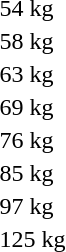<table>
<tr>
<td>54 kg</td>
<td></td>
<td></td>
<td></td>
</tr>
<tr>
<td>58 kg</td>
<td></td>
<td></td>
<td></td>
</tr>
<tr>
<td>63 kg</td>
<td></td>
<td></td>
<td></td>
</tr>
<tr>
<td>69 kg</td>
<td></td>
<td></td>
<td></td>
</tr>
<tr>
<td>76 kg</td>
<td></td>
<td></td>
<td></td>
</tr>
<tr>
<td>85 kg</td>
<td></td>
<td></td>
<td></td>
</tr>
<tr>
<td>97 kg</td>
<td></td>
<td></td>
<td></td>
</tr>
<tr>
<td>125 kg</td>
<td></td>
<td></td>
<td></td>
</tr>
<tr>
</tr>
</table>
